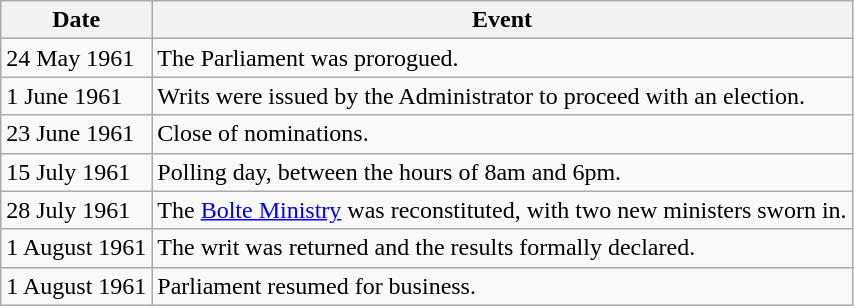<table class="wikitable">
<tr>
<th>Date</th>
<th>Event</th>
</tr>
<tr>
<td>24 May 1961</td>
<td>The Parliament was prorogued.</td>
</tr>
<tr>
<td>1 June 1961</td>
<td>Writs were issued by the Administrator to proceed with an election.</td>
</tr>
<tr>
<td>23 June 1961</td>
<td>Close of nominations.</td>
</tr>
<tr>
<td>15 July 1961</td>
<td>Polling day, between the hours of 8am and 6pm.</td>
</tr>
<tr>
<td>28 July 1961</td>
<td>The <a href='#'>Bolte Ministry</a> was reconstituted, with two new ministers sworn in.</td>
</tr>
<tr>
<td>1 August 1961</td>
<td>The writ was returned and the results formally declared.</td>
</tr>
<tr>
<td>1 August 1961</td>
<td>Parliament resumed for business.</td>
</tr>
</table>
